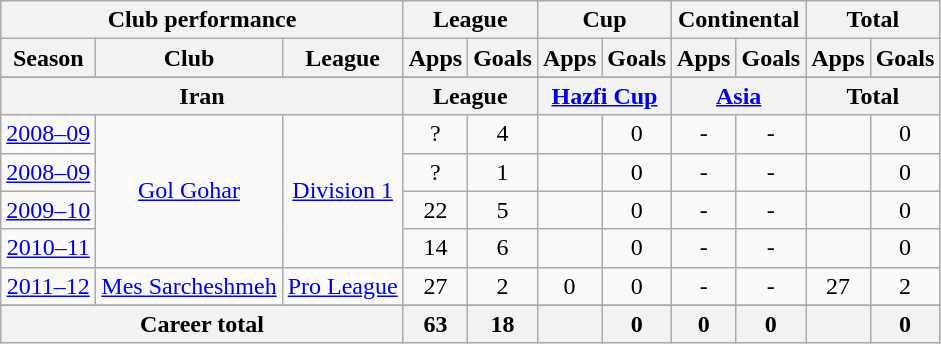<table class="wikitable" style="text-align:center">
<tr>
<th colspan=3>Club performance</th>
<th colspan=2>League</th>
<th colspan=2>Cup</th>
<th colspan=2>Continental</th>
<th colspan=2>Total</th>
</tr>
<tr>
<th>Season</th>
<th>Club</th>
<th>League</th>
<th>Apps</th>
<th>Goals</th>
<th>Apps</th>
<th>Goals</th>
<th>Apps</th>
<th>Goals</th>
<th>Apps</th>
<th>Goals</th>
</tr>
<tr>
</tr>
<tr>
<th colspan=3>Iran</th>
<th colspan=2>League</th>
<th colspan=2><a href='#'>Hazfi Cup</a></th>
<th colspan=2><a href='#'>Asia</a></th>
<th colspan=2>Total</th>
</tr>
<tr>
<td><a href='#'>2008–09</a></td>
<td rowspan="4"><a href='#'>Gol Gohar</a></td>
<td rowspan="4"><a href='#'>Division 1</a></td>
<td>?</td>
<td>4</td>
<td></td>
<td>0</td>
<td>-</td>
<td>-</td>
<td></td>
<td>0</td>
</tr>
<tr>
<td><a href='#'>2008–09</a></td>
<td>?</td>
<td>1</td>
<td></td>
<td>0</td>
<td>-</td>
<td>-</td>
<td></td>
<td>0</td>
</tr>
<tr>
<td><a href='#'>2009–10</a></td>
<td>22</td>
<td>5</td>
<td></td>
<td>0</td>
<td>-</td>
<td>-</td>
<td></td>
<td>0</td>
</tr>
<tr>
<td><a href='#'>2010–11</a></td>
<td>14</td>
<td>6</td>
<td></td>
<td>0</td>
<td>-</td>
<td>-</td>
<td></td>
<td>0</td>
</tr>
<tr>
<td><a href='#'>2011–12</a></td>
<td rowspan="1"><a href='#'>Mes Sarcheshmeh</a></td>
<td rowspan="1"><a href='#'>Pro League</a></td>
<td>27</td>
<td>2</td>
<td>0</td>
<td>0</td>
<td>-</td>
<td>-</td>
<td>27</td>
<td>2</td>
</tr>
<tr>
</tr>
<tr>
<th colspan=3>Career total</th>
<th>63</th>
<th>18</th>
<th></th>
<th>0</th>
<th>0</th>
<th>0</th>
<th></th>
<th>0</th>
</tr>
</table>
